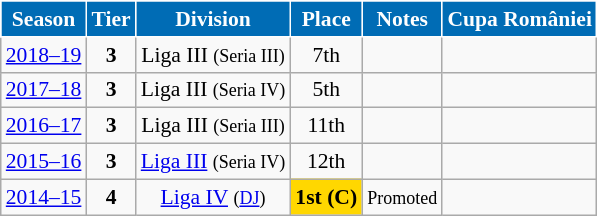<table class="wikitable" style="text-align:center; font-size:90%">
<tr>
<th style="background:#006cb5;color:#fefefe;border:1px solid #fefefe;">Season</th>
<th style="background:#006cb5;color:#fefefe;border:1px solid #fefefe;">Tier</th>
<th style="background:#006cb5;color:#fefefe;border:1px solid #fefefe;">Division</th>
<th style="background:#006cb5;color:#fefefe;border:1px solid #fefefe;">Place</th>
<th style="background:#006cb5;color:#fefefe;border:1px solid #fefefe;">Notes</th>
<th style="background:#006cb5;color:#fefefe;border:1px solid #fefefe;">Cupa României</th>
</tr>
<tr>
<td><a href='#'>2018–19</a></td>
<td><strong>3</strong></td>
<td>Liga III <small>(Seria III)</small></td>
<td>7th</td>
<td></td>
<td></td>
</tr>
<tr>
<td><a href='#'>2017–18</a></td>
<td><strong>3</strong></td>
<td>Liga III <small>(Seria IV)</small></td>
<td>5th</td>
<td></td>
<td></td>
</tr>
<tr>
<td><a href='#'>2016–17</a></td>
<td><strong>3</strong></td>
<td>Liga III <small>(Seria III)</small></td>
<td>11th</td>
<td></td>
<td></td>
</tr>
<tr>
<td><a href='#'>2015–16</a></td>
<td><strong>3</strong></td>
<td><a href='#'>Liga III</a> <small>(Seria IV)</small></td>
<td>12th</td>
<td></td>
<td></td>
</tr>
<tr>
<td><a href='#'>2014–15</a></td>
<td><strong>4</strong></td>
<td><a href='#'>Liga IV</a> <small>(<a href='#'>DJ</a>)</small></td>
<td align=center bgcolor=gold><strong>1st (C)</strong></td>
<td><small>Promoted</small></td>
<td></td>
</tr>
</table>
